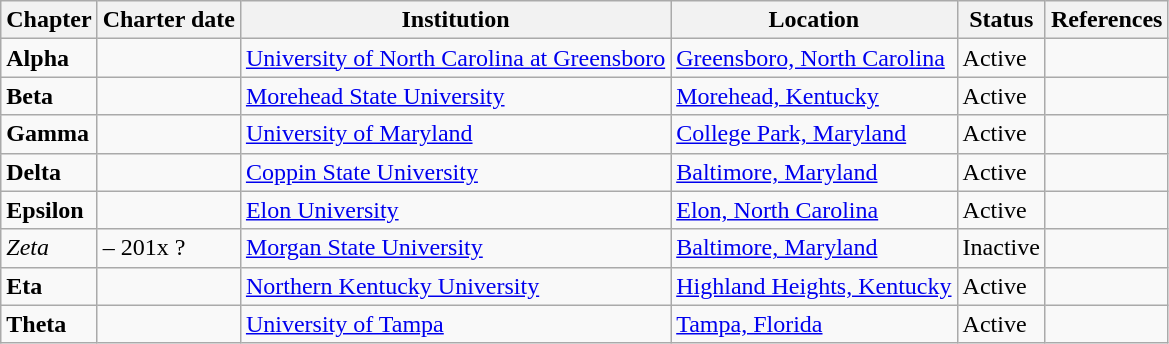<table class="sortable wikitable">
<tr>
<th>Chapter</th>
<th>Charter date</th>
<th>Institution</th>
<th>Location</th>
<th>Status</th>
<th>References</th>
</tr>
<tr>
<td><strong>Alpha</strong></td>
<td></td>
<td><a href='#'>University of North Carolina at Greensboro</a></td>
<td><a href='#'>Greensboro, North Carolina</a></td>
<td>Active</td>
<td></td>
</tr>
<tr>
<td><strong>Beta</strong></td>
<td></td>
<td><a href='#'>Morehead State University</a></td>
<td><a href='#'>Morehead, Kentucky</a></td>
<td>Active</td>
<td></td>
</tr>
<tr>
<td><strong>Gamma</strong></td>
<td></td>
<td><a href='#'>University of Maryland</a></td>
<td><a href='#'>College Park, Maryland</a></td>
<td>Active</td>
<td></td>
</tr>
<tr>
<td><strong>Delta</strong></td>
<td></td>
<td><a href='#'>Coppin State University</a></td>
<td><a href='#'>Baltimore, Maryland</a></td>
<td>Active</td>
<td></td>
</tr>
<tr>
<td><strong>Epsilon</strong></td>
<td></td>
<td><a href='#'>Elon University</a></td>
<td><a href='#'>Elon, North Carolina</a></td>
<td>Active</td>
<td></td>
</tr>
<tr>
<td><em>Zeta</em></td>
<td> – 201x ?</td>
<td><a href='#'>Morgan State University</a></td>
<td><a href='#'>Baltimore, Maryland</a></td>
<td>Inactive</td>
<td></td>
</tr>
<tr>
<td><strong>Eta</strong></td>
<td></td>
<td><a href='#'>Northern Kentucky University</a></td>
<td><a href='#'>Highland Heights, Kentucky</a></td>
<td>Active</td>
<td></td>
</tr>
<tr>
<td><strong>Theta</strong></td>
<td></td>
<td><a href='#'>University of Tampa</a></td>
<td><a href='#'>Tampa, Florida</a></td>
<td>Active</td>
<td></td>
</tr>
</table>
